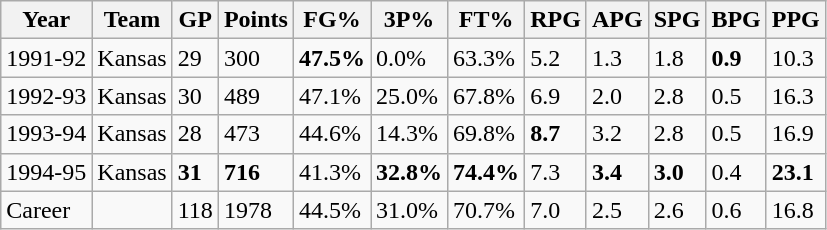<table class="wikitable">
<tr>
<th>Year</th>
<th>Team</th>
<th>GP</th>
<th>Points</th>
<th>FG%</th>
<th>3P%</th>
<th>FT%</th>
<th>RPG</th>
<th>APG</th>
<th>SPG</th>
<th>BPG</th>
<th>PPG</th>
</tr>
<tr>
<td>1991-92</td>
<td>Kansas</td>
<td>29</td>
<td>300</td>
<td><strong>47.5%</strong></td>
<td>0.0%</td>
<td>63.3%</td>
<td>5.2</td>
<td>1.3</td>
<td>1.8</td>
<td><strong>0.9</strong></td>
<td>10.3</td>
</tr>
<tr>
<td>1992-93</td>
<td>Kansas</td>
<td>30</td>
<td>489</td>
<td>47.1%</td>
<td>25.0%</td>
<td>67.8%</td>
<td>6.9</td>
<td>2.0</td>
<td>2.8</td>
<td>0.5</td>
<td>16.3</td>
</tr>
<tr>
<td>1993-94</td>
<td>Kansas</td>
<td>28</td>
<td>473</td>
<td>44.6%</td>
<td>14.3%</td>
<td>69.8%</td>
<td><strong>8.7</strong></td>
<td>3.2</td>
<td>2.8</td>
<td>0.5</td>
<td>16.9</td>
</tr>
<tr>
<td>1994-95</td>
<td>Kansas</td>
<td><strong>31</strong></td>
<td><strong>716</strong></td>
<td>41.3%</td>
<td><strong>32.8%</strong></td>
<td><strong>74.4%</strong></td>
<td>7.3</td>
<td><strong>3.4</strong></td>
<td><strong>3.0</strong></td>
<td>0.4</td>
<td><strong>23.1</strong></td>
</tr>
<tr>
<td>Career</td>
<td></td>
<td>118</td>
<td>1978</td>
<td>44.5%</td>
<td>31.0%</td>
<td>70.7%</td>
<td>7.0</td>
<td>2.5</td>
<td>2.6</td>
<td>0.6</td>
<td>16.8</td>
</tr>
</table>
